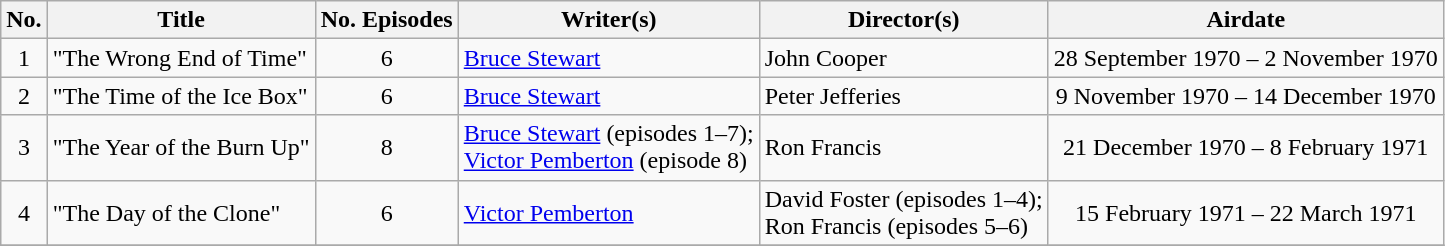<table class="wikitable">
<tr>
<th>No.</th>
<th>Title</th>
<th>No. Episodes</th>
<th>Writer(s)</th>
<th>Director(s)</th>
<th>Airdate</th>
</tr>
<tr>
<td align="center">1</td>
<td>"The Wrong End of Time"</td>
<td align="center">6</td>
<td><a href='#'>Bruce Stewart</a></td>
<td>John Cooper</td>
<td align="center">28 September 1970 – 2 November 1970</td>
</tr>
<tr>
<td align="center">2</td>
<td>"The Time of the Ice Box"</td>
<td align="center">6</td>
<td><a href='#'>Bruce Stewart</a></td>
<td>Peter Jefferies</td>
<td align="center">9 November 1970 – 14 December 1970</td>
</tr>
<tr>
<td align="center">3</td>
<td>"The Year of the Burn Up"</td>
<td align="center">8</td>
<td><a href='#'>Bruce Stewart</a> (episodes 1–7);<br><a href='#'>Victor Pemberton</a> (episode 8)</td>
<td>Ron Francis</td>
<td align="center">21 December 1970 – 8 February 1971</td>
</tr>
<tr>
<td align="center">4</td>
<td>"The Day of the Clone"</td>
<td align="center">6</td>
<td><a href='#'>Victor Pemberton</a></td>
<td>David Foster (episodes 1–4);<br>Ron Francis (episodes 5–6)</td>
<td align="center">15 February 1971 – 22 March 1971</td>
</tr>
<tr>
</tr>
</table>
